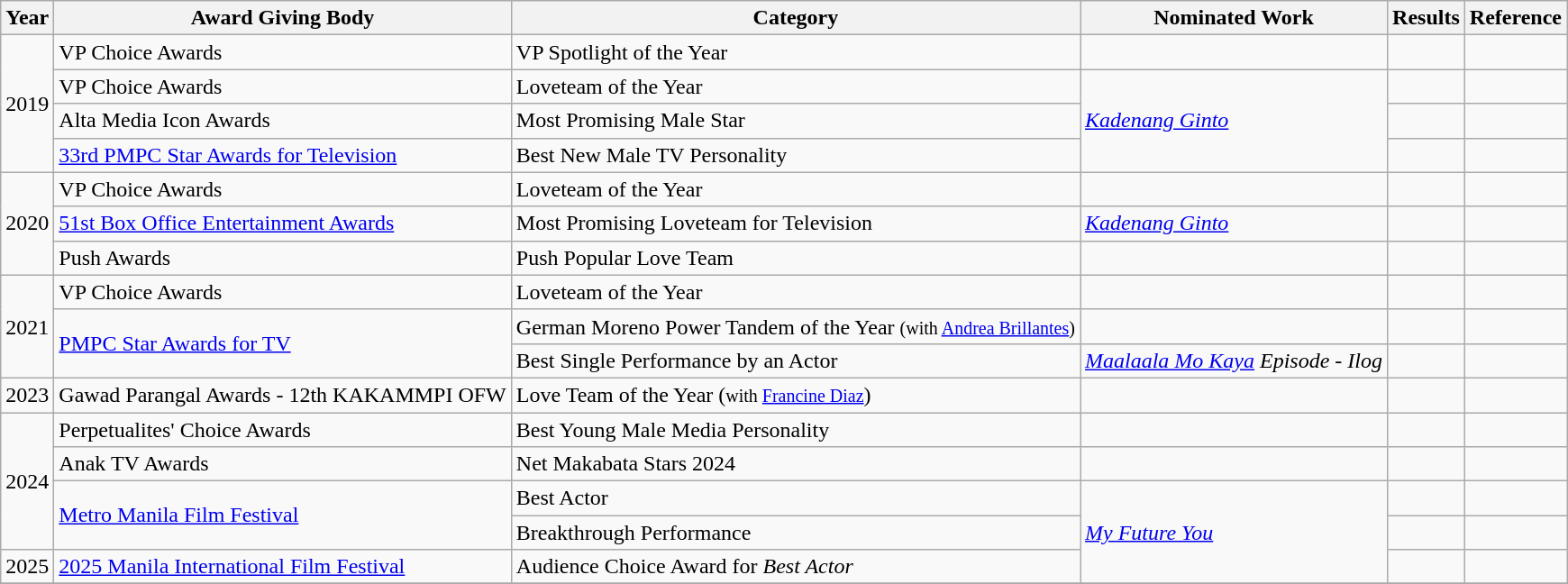<table class="wikitable">
<tr>
<th>Year</th>
<th>Award Giving Body</th>
<th>Category</th>
<th>Nominated Work</th>
<th>Results</th>
<th>Reference</th>
</tr>
<tr>
<td rowspan="4">2019</td>
<td>VP Choice Awards</td>
<td>VP Spotlight of the Year</td>
<td></td>
<td></td>
<td></td>
</tr>
<tr>
<td>VP Choice Awards</td>
<td>Loveteam of the Year </td>
<td rowspan="3"><em><a href='#'>Kadenang Ginto</a></em></td>
<td></td>
<td></td>
</tr>
<tr>
<td>Alta Media Icon Awards</td>
<td>Most Promising Male Star</td>
<td></td>
<td></td>
</tr>
<tr>
<td><a href='#'>33rd PMPC Star Awards for Television</a></td>
<td>Best New Male TV Personality</td>
<td></td>
<td></td>
</tr>
<tr>
<td rowspan="3">2020</td>
<td>VP Choice Awards</td>
<td>Loveteam of the Year </td>
<td></td>
<td></td>
<td></td>
</tr>
<tr>
<td><a href='#'>51st Box Office Entertainment Awards</a></td>
<td>Most Promising Loveteam for Television </td>
<td rowspan="1"><em><a href='#'>Kadenang Ginto</a></em></td>
<td></td>
<td></td>
</tr>
<tr>
<td>Push Awards</td>
<td>Push Popular Love Team </td>
<td></td>
<td></td>
<td></td>
</tr>
<tr>
<td rowspan="3">2021</td>
<td>VP Choice Awards</td>
<td>Loveteam of the Year </td>
<td></td>
<td></td>
<td></td>
</tr>
<tr>
<td rowspan="2"><a href='#'>PMPC Star Awards for TV</a></td>
<td>German Moreno Power Tandem of the Year <small>(with <a href='#'>Andrea Brillantes</a>)</small></td>
<td></td>
<td></td>
<td></td>
</tr>
<tr>
<td>Best Single Performance by an Actor</td>
<td><em><a href='#'>Maalaala Mo Kaya</a> Episode - Ilog</em></td>
<td></td>
<td></td>
</tr>
<tr>
<td>2023</td>
<td>Gawad Parangal Awards - 12th KAKAMMPI OFW</td>
<td>Love Team of the Year (<small>with <a href='#'>Francine Diaz</a></small>)</td>
<td></td>
<td></td>
<td></td>
</tr>
<tr>
<td rowspan="4">2024</td>
<td>Perpetualites' Choice Awards</td>
<td>Best Young Male Media Personality</td>
<td></td>
<td></td>
<td></td>
</tr>
<tr>
<td>Anak TV Awards</td>
<td>Net Makabata Stars 2024</td>
<td></td>
<td></td>
<td></td>
</tr>
<tr>
<td rowspan="2"><a href='#'>Metro Manila Film Festival</a></td>
<td>Best Actor</td>
<td rowspan="3"><em><a href='#'>My Future You</a></em></td>
<td></td>
<td></td>
</tr>
<tr>
<td>Breakthrough Performance</td>
<td></td>
<td></td>
</tr>
<tr>
<td>2025</td>
<td><a href='#'>2025 Manila International Film Festival</a></td>
<td>Audience Choice Award for <em>Best Actor</em></td>
<td></td>
<td></td>
</tr>
<tr>
</tr>
</table>
